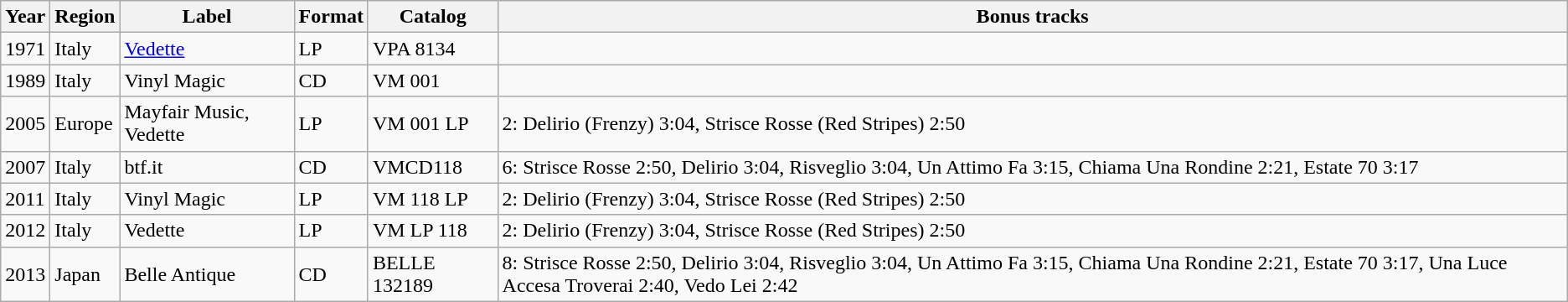<table class="wikitable">
<tr>
<th>Year</th>
<th>Region</th>
<th>Label</th>
<th>Format</th>
<th>Catalog</th>
<th>Bonus tracks</th>
</tr>
<tr>
<td>1971</td>
<td>Italy</td>
<td><a href='#'>Vedette</a></td>
<td>LP</td>
<td>VPA 8134</td>
<td> </td>
</tr>
<tr>
<td>1989</td>
<td>Italy</td>
<td>Vinyl Magic</td>
<td>CD</td>
<td>VM 001</td>
<td> </td>
</tr>
<tr>
<td>2005</td>
<td>Europe</td>
<td>Mayfair Music, Vedette</td>
<td>LP</td>
<td>VM 001 LP</td>
<td>2: Delirio (Frenzy) 3:04, Strisce Rosse (Red Stripes) 2:50</td>
</tr>
<tr>
<td>2007</td>
<td>Italy</td>
<td>btf.it</td>
<td>CD</td>
<td>VMCD118</td>
<td>6: Strisce Rosse 2:50, Delirio 3:04, Risveglio 3:04, Un Attimo Fa 3:15, Chiama Una Rondine 2:21, Estate 70 3:17</td>
</tr>
<tr>
<td>2011</td>
<td>Italy</td>
<td>Vinyl Magic</td>
<td>LP</td>
<td>VM 118 LP</td>
<td>2: Delirio (Frenzy) 3:04, Strisce Rosse (Red Stripes) 2:50</td>
</tr>
<tr>
<td>2012</td>
<td>Italy</td>
<td>Vedette</td>
<td>LP</td>
<td>VM LP 118</td>
<td>2: Delirio (Frenzy) 3:04, Strisce Rosse (Red Stripes) 2:50</td>
</tr>
<tr>
<td>2013</td>
<td>Japan</td>
<td>Belle Antique</td>
<td>CD</td>
<td>BELLE 132189</td>
<td>8: Strisce Rosse 2:50, Delirio 3:04, Risveglio 3:04, Un Attimo Fa 3:15, Chiama Una Rondine 2:21, Estate 70 3:17, Una Luce Accesa Troverai 2:40, Vedo Lei 2:42</td>
</tr>
</table>
